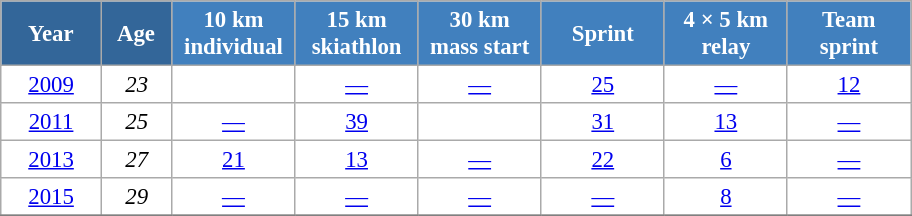<table class="wikitable" style="font-size:95%; text-align:center; border:grey solid 1px; border-collapse:collapse; background:#ffffff;">
<tr>
<th style="background-color:#369; color:white; width:60px;"> Year </th>
<th style="background-color:#369; color:white; width:40px;"> Age </th>
<th style="background-color:#4180be; color:white; width:75px;"> 10 km <br> individual </th>
<th style="background-color:#4180be; color:white; width:75px;"> 15 km <br> skiathlon </th>
<th style="background-color:#4180be; color:white; width:75px;"> 30 km <br> mass start </th>
<th style="background-color:#4180be; color:white; width:75px;"> Sprint </th>
<th style="background-color:#4180be; color:white; width:75px;"> 4 × 5 km <br> relay </th>
<th style="background-color:#4180be; color:white; width:75px;"> Team <br> sprint </th>
</tr>
<tr>
<td><a href='#'>2009</a></td>
<td><em>23</em></td>
<td><a href='#'></a></td>
<td><a href='#'>—</a></td>
<td><a href='#'>—</a></td>
<td><a href='#'>25</a></td>
<td><a href='#'>—</a></td>
<td><a href='#'>12</a></td>
</tr>
<tr>
<td><a href='#'>2011</a></td>
<td><em>25</em></td>
<td><a href='#'>—</a></td>
<td><a href='#'>39</a></td>
<td><a href='#'></a></td>
<td><a href='#'>31</a></td>
<td><a href='#'>13</a></td>
<td><a href='#'>—</a></td>
</tr>
<tr>
<td><a href='#'>2013</a></td>
<td><em>27</em></td>
<td><a href='#'>21</a></td>
<td><a href='#'>13</a></td>
<td><a href='#'>—</a></td>
<td><a href='#'>22</a></td>
<td><a href='#'>6</a></td>
<td><a href='#'>—</a></td>
</tr>
<tr>
<td><a href='#'>2015</a></td>
<td><em>29</em></td>
<td><a href='#'>—</a></td>
<td><a href='#'>—</a></td>
<td><a href='#'>—</a></td>
<td><a href='#'>—</a></td>
<td><a href='#'>8</a></td>
<td><a href='#'>—</a></td>
</tr>
<tr>
</tr>
</table>
